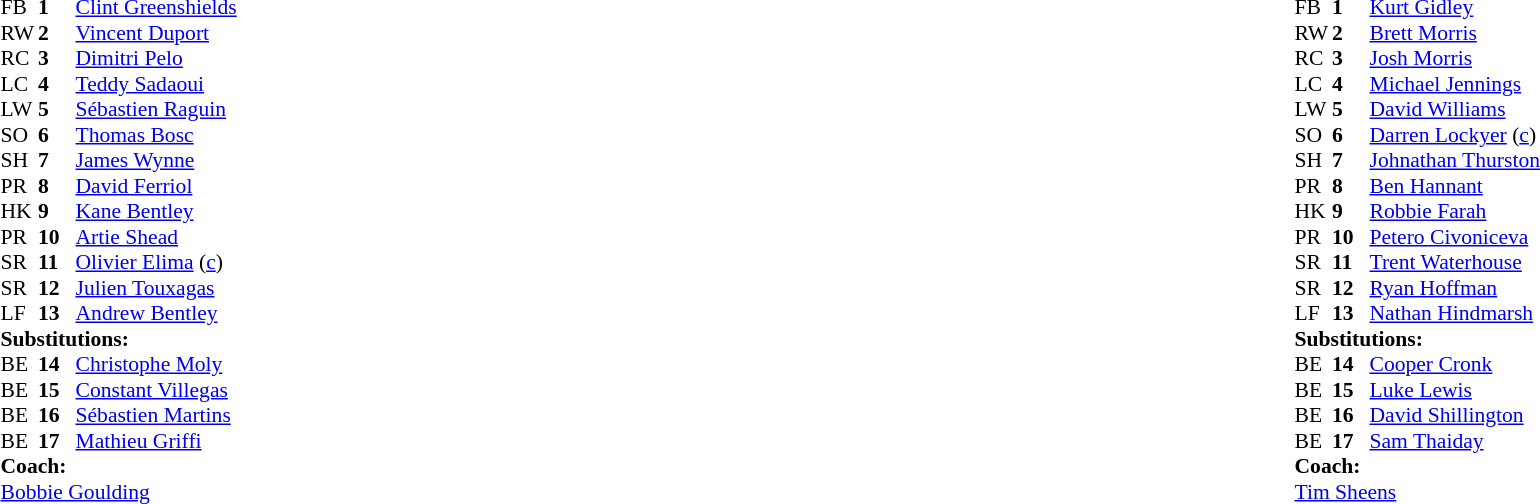<table style="width:100%;">
<tr>
<td style="vertical-align:top; width:50%;"><br><table style="font-size: 90%" cellspacing="0" cellpadding="0">
<tr>
<th width="25"></th>
<th width="25"></th>
</tr>
<tr>
<td>FB</td>
<td><strong>1</strong></td>
<td><a href='#'>Clint Greenshields</a></td>
</tr>
<tr>
<td>RW</td>
<td><strong>2</strong></td>
<td><a href='#'>Vincent Duport</a></td>
</tr>
<tr>
<td>RC</td>
<td><strong>3</strong></td>
<td><a href='#'>Dimitri Pelo</a></td>
</tr>
<tr>
<td>LC</td>
<td><strong>4</strong></td>
<td><a href='#'>Teddy Sadaoui</a></td>
</tr>
<tr>
<td>LW</td>
<td><strong>5</strong></td>
<td><a href='#'>Sébastien Raguin</a></td>
</tr>
<tr>
<td>SO</td>
<td><strong>6</strong></td>
<td><a href='#'>Thomas Bosc</a></td>
</tr>
<tr>
<td>SH</td>
<td><strong>7</strong></td>
<td><a href='#'>James Wynne</a></td>
</tr>
<tr>
<td>PR</td>
<td><strong>8</strong></td>
<td><a href='#'>David Ferriol</a></td>
</tr>
<tr>
<td>HK</td>
<td><strong>9</strong></td>
<td><a href='#'>Kane Bentley</a></td>
</tr>
<tr>
<td>PR</td>
<td><strong>10</strong></td>
<td><a href='#'>Artie Shead</a></td>
</tr>
<tr>
<td>SR</td>
<td><strong>11</strong></td>
<td><a href='#'>Olivier Elima</a> (<a href='#'>c</a>)</td>
</tr>
<tr>
<td>SR</td>
<td><strong>12</strong></td>
<td><a href='#'>Julien Touxagas</a></td>
</tr>
<tr>
<td>LF</td>
<td><strong>13</strong></td>
<td><a href='#'>Andrew Bentley</a></td>
</tr>
<tr>
<td colspan=3><strong>Substitutions:</strong></td>
</tr>
<tr>
<td>BE</td>
<td><strong>14</strong></td>
<td><a href='#'>Christophe Moly</a></td>
</tr>
<tr>
<td>BE</td>
<td><strong>15</strong></td>
<td><a href='#'>Constant Villegas</a></td>
</tr>
<tr>
<td>BE</td>
<td><strong>16</strong></td>
<td><a href='#'>Sébastien Martins</a></td>
</tr>
<tr>
<td>BE</td>
<td><strong>17</strong></td>
<td><a href='#'>Mathieu Griffi</a></td>
</tr>
<tr>
<td colspan=3><strong>Coach:</strong></td>
</tr>
<tr>
<td colspan="4"> <a href='#'>Bobbie Goulding</a></td>
</tr>
</table>
</td>
<td style="vertical-align:top; width:50%;"><br><table cellspacing="0" cellpadding="0" style="font-size:90%; margin:auto;">
<tr>
<th width="25"></th>
<th width="25"></th>
</tr>
<tr>
<td>FB</td>
<td><strong>1</strong></td>
<td><a href='#'>Kurt Gidley</a></td>
</tr>
<tr>
<td>RW</td>
<td><strong>2</strong></td>
<td><a href='#'>Brett Morris</a></td>
</tr>
<tr>
<td>RC</td>
<td><strong>3</strong></td>
<td><a href='#'>Josh Morris</a></td>
</tr>
<tr>
<td>LC</td>
<td><strong>4</strong></td>
<td><a href='#'>Michael Jennings</a></td>
</tr>
<tr>
<td>LW</td>
<td><strong>5</strong></td>
<td><a href='#'>David Williams</a></td>
</tr>
<tr>
<td>SO</td>
<td><strong>6</strong></td>
<td><a href='#'>Darren Lockyer</a> (<a href='#'>c</a>)</td>
</tr>
<tr>
<td>SH</td>
<td><strong>7</strong></td>
<td><a href='#'>Johnathan Thurston</a></td>
</tr>
<tr>
<td>PR</td>
<td><strong>8</strong></td>
<td><a href='#'>Ben Hannant</a></td>
</tr>
<tr>
<td>HK</td>
<td><strong>9</strong></td>
<td><a href='#'>Robbie Farah</a></td>
</tr>
<tr>
<td>PR</td>
<td><strong>10</strong></td>
<td><a href='#'>Petero Civoniceva</a></td>
</tr>
<tr>
<td>SR</td>
<td><strong>11</strong></td>
<td><a href='#'>Trent Waterhouse</a></td>
</tr>
<tr>
<td>SR</td>
<td><strong>12</strong></td>
<td><a href='#'>Ryan Hoffman</a></td>
</tr>
<tr>
<td>LF</td>
<td><strong>13</strong></td>
<td><a href='#'>Nathan Hindmarsh</a></td>
</tr>
<tr>
<td colspan=3><strong>Substitutions:</strong></td>
</tr>
<tr>
<td>BE</td>
<td><strong>14</strong></td>
<td><a href='#'>Cooper Cronk</a></td>
</tr>
<tr>
<td>BE</td>
<td><strong>15</strong></td>
<td><a href='#'>Luke Lewis</a></td>
</tr>
<tr>
<td>BE</td>
<td><strong>16</strong></td>
<td><a href='#'>David Shillington</a></td>
</tr>
<tr>
<td>BE</td>
<td><strong>17</strong></td>
<td><a href='#'>Sam Thaiday</a></td>
</tr>
<tr>
<td colspan=3><strong>Coach:</strong></td>
</tr>
<tr>
<td colspan="4"> <a href='#'>Tim Sheens</a></td>
</tr>
</table>
</td>
</tr>
</table>
